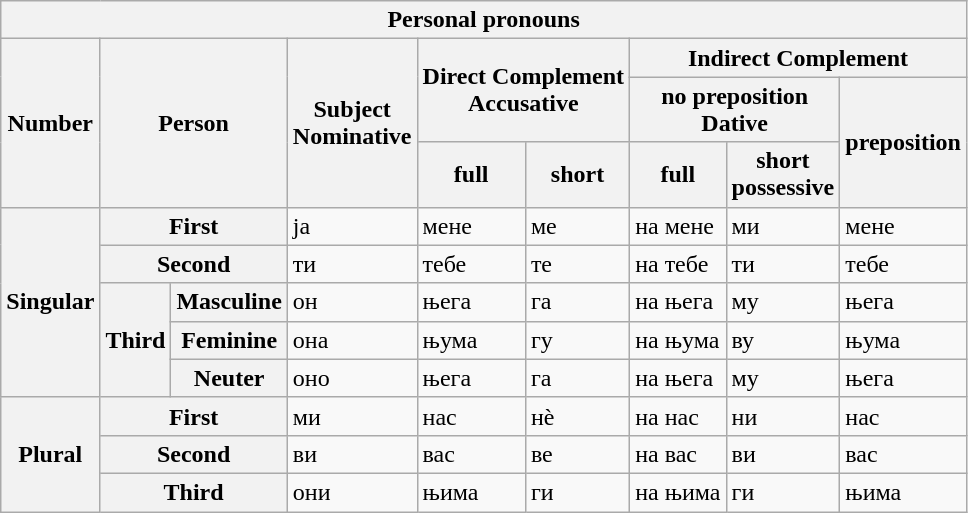<table class="wikitable" align="center">
<tr>
<th colspan="9">Personal pronouns</th>
</tr>
<tr>
<th rowspan="3">Number</th>
<th rowspan="3" colspan="2">Person</th>
<th rowspan="3">Subject<br>Nominative</th>
<th colspan="2" rowspan="2">Direct Complement<br>Accusative</th>
<th colspan="3">Indirect Complement</th>
</tr>
<tr>
<th colspan="2">no preposition<br>Dative</th>
<th rowspan="2">preposition</th>
</tr>
<tr>
<th>full</th>
<th>short</th>
<th>full</th>
<th>short<br>possessive</th>
</tr>
<tr>
<th rowspan="5">Singular</th>
<th colspan="2">First</th>
<td>ја</td>
<td>мене</td>
<td>ме</td>
<td>на мене</td>
<td>ми</td>
<td>мене</td>
</tr>
<tr>
<th colspan="2">Second</th>
<td>ти</td>
<td>тебе</td>
<td>те</td>
<td>на тебе</td>
<td>ти</td>
<td>тебе</td>
</tr>
<tr>
<th rowspan="3">Third</th>
<th>Masculine</th>
<td>он</td>
<td>њега</td>
<td>га</td>
<td>на њега</td>
<td>му</td>
<td>њега</td>
</tr>
<tr>
<th>Feminine</th>
<td>она</td>
<td>њума</td>
<td>гу</td>
<td>на њума</td>
<td>ву</td>
<td>њума</td>
</tr>
<tr>
<th>Neuter</th>
<td>оно</td>
<td>њега</td>
<td>га</td>
<td>на њега</td>
<td>му</td>
<td>њега</td>
</tr>
<tr>
<th rowspan="3">Plural</th>
<th colspan="2">First</th>
<td>ми</td>
<td>нас</td>
<td>нѐ</td>
<td>на нас</td>
<td>ни</td>
<td>нас</td>
</tr>
<tr>
<th colspan="2">Second</th>
<td>ви</td>
<td>вас</td>
<td>ве</td>
<td>на вас</td>
<td>ви</td>
<td>вас</td>
</tr>
<tr>
<th colspan="2">Third</th>
<td>они</td>
<td>њима</td>
<td>ги</td>
<td>на њима</td>
<td>ги</td>
<td>њима</td>
</tr>
</table>
